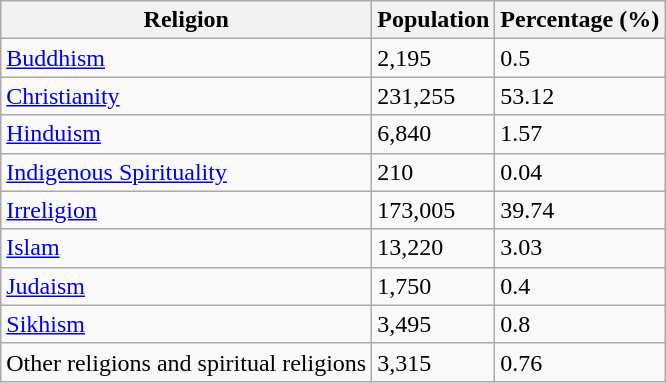<table class="wikitable sortable">
<tr>
<th>Religion</th>
<th>Population</th>
<th>Percentage (%)</th>
</tr>
<tr>
<td><a href='#'>Buddhism</a></td>
<td>2,195</td>
<td>0.5</td>
</tr>
<tr>
<td><a href='#'>Christianity</a></td>
<td>231,255</td>
<td>53.12</td>
</tr>
<tr>
<td><a href='#'>Hinduism</a></td>
<td>6,840</td>
<td>1.57</td>
</tr>
<tr>
<td><a href='#'>Indigenous Spirituality</a></td>
<td>210</td>
<td>0.04</td>
</tr>
<tr>
<td><a href='#'>Irreligion</a></td>
<td>173,005</td>
<td>39.74</td>
</tr>
<tr>
<td><a href='#'>Islam</a></td>
<td>13,220</td>
<td>3.03</td>
</tr>
<tr>
<td><a href='#'>Judaism</a></td>
<td>1,750</td>
<td>0.4</td>
</tr>
<tr>
<td><a href='#'>Sikhism</a></td>
<td>3,495</td>
<td>0.8</td>
</tr>
<tr>
<td>Other religions and spiritual religions</td>
<td>3,315</td>
<td>0.76</td>
</tr>
</table>
